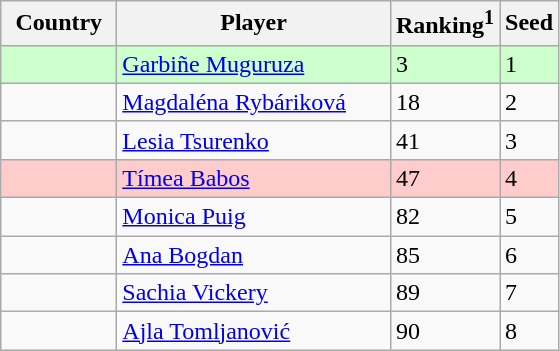<table class="sortable wikitable">
<tr>
<th width="70">Country</th>
<th width="175">Player</th>
<th>Ranking<sup>1</sup></th>
<th>Seed</th>
</tr>
<tr style="background:#cfc;">
<td></td>
<td><a href='#'>Garbiñe Muguruza</a></td>
<td>3</td>
<td>1</td>
</tr>
<tr>
<td></td>
<td><a href='#'>Magdaléna Rybáriková</a></td>
<td>18</td>
<td>2</td>
</tr>
<tr>
<td></td>
<td><a href='#'>Lesia Tsurenko</a></td>
<td>41</td>
<td>3</td>
</tr>
<tr style="background:#fcc;">
<td></td>
<td><a href='#'>Tímea Babos</a></td>
<td>47</td>
<td>4</td>
</tr>
<tr>
<td></td>
<td><a href='#'>Monica Puig</a></td>
<td>82</td>
<td>5</td>
</tr>
<tr>
<td></td>
<td><a href='#'>Ana Bogdan</a></td>
<td>85</td>
<td>6</td>
</tr>
<tr>
<td></td>
<td><a href='#'>Sachia Vickery</a></td>
<td>89</td>
<td>7</td>
</tr>
<tr>
<td></td>
<td><a href='#'>Ajla Tomljanović</a></td>
<td>90</td>
<td>8</td>
</tr>
</table>
